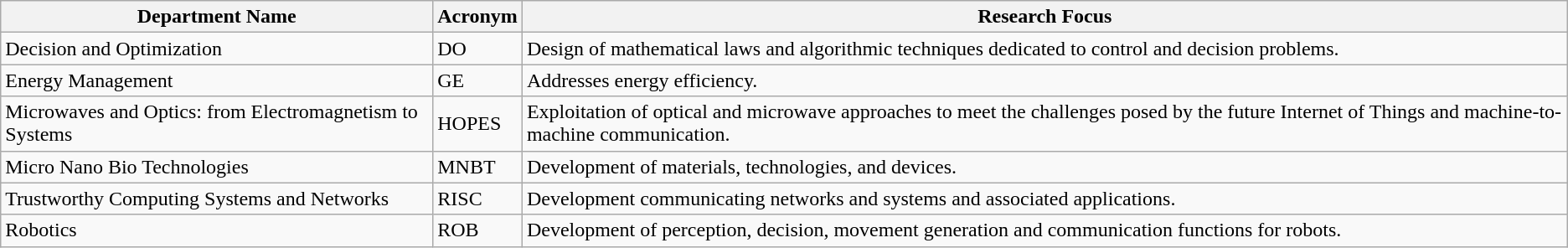<table class="wikitable">
<tr>
<th>Department Name</th>
<th>Acronym</th>
<th>Research Focus</th>
</tr>
<tr>
<td>Decision and Optimization</td>
<td>DO</td>
<td>Design of mathematical laws and algorithmic techniques dedicated to control and decision problems.</td>
</tr>
<tr>
<td>Energy Management</td>
<td>GE</td>
<td>Addresses energy efficiency.</td>
</tr>
<tr>
<td>Microwaves and Optics: from Electromagnetism to Systems</td>
<td>HOPES</td>
<td>Exploitation of optical and microwave approaches to meet the challenges posed by the future Internet of Things and machine-to-machine communication.</td>
</tr>
<tr>
<td>Micro Nano Bio Technologies</td>
<td>MNBT</td>
<td>Development of materials, technologies, and devices.</td>
</tr>
<tr>
<td>Trustworthy Computing Systems and Networks</td>
<td>RISC</td>
<td>Development communicating networks and systems and associated applications.</td>
</tr>
<tr>
<td>Robotics</td>
<td>ROB</td>
<td>Development of perception, decision, movement generation and communication functions for robots.</td>
</tr>
</table>
